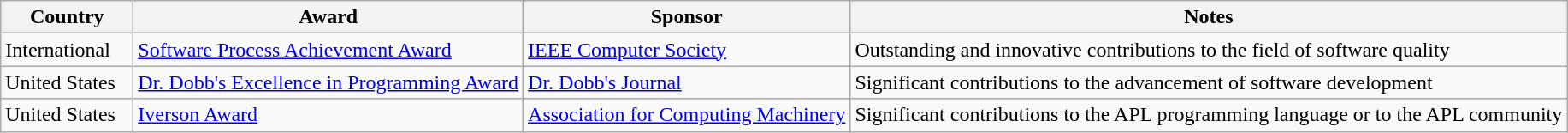<table class="wikitable sortable">
<tr>
<th style="width:6em;">Country</th>
<th>Award</th>
<th>Sponsor</th>
<th>Notes</th>
</tr>
<tr>
<td>International</td>
<td><a href='#'>Software Process Achievement Award</a></td>
<td><a href='#'>IEEE Computer Society</a></td>
<td>Outstanding and innovative contributions to the field of software quality</td>
</tr>
<tr>
<td>United States</td>
<td><a href='#'>Dr. Dobb's Excellence in Programming Award</a></td>
<td><a href='#'>Dr. Dobb's Journal</a></td>
<td>Significant contributions to the advancement of software development</td>
</tr>
<tr>
<td>United States</td>
<td><a href='#'>Iverson Award</a></td>
<td><a href='#'>Association for Computing Machinery</a></td>
<td>Significant contributions to the APL programming language or to the APL community</td>
</tr>
</table>
